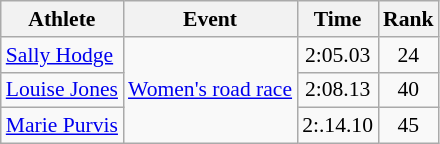<table class=wikitable style="font-size:90%">
<tr>
<th>Athlete</th>
<th>Event</th>
<th>Time</th>
<th>Rank</th>
</tr>
<tr>
<td><a href='#'>Sally Hodge</a></td>
<td rowspan=3><a href='#'>Women's road race</a></td>
<td style="text-align:center;">2:05.03</td>
<td style="text-align:center;">24</td>
</tr>
<tr>
<td><a href='#'>Louise Jones</a></td>
<td style="text-align:center;">2:08.13</td>
<td style="text-align:center;">40</td>
</tr>
<tr>
<td><a href='#'>Marie Purvis</a></td>
<td style="text-align:center;">2:.14.10</td>
<td style="text-align:center;">45</td>
</tr>
</table>
